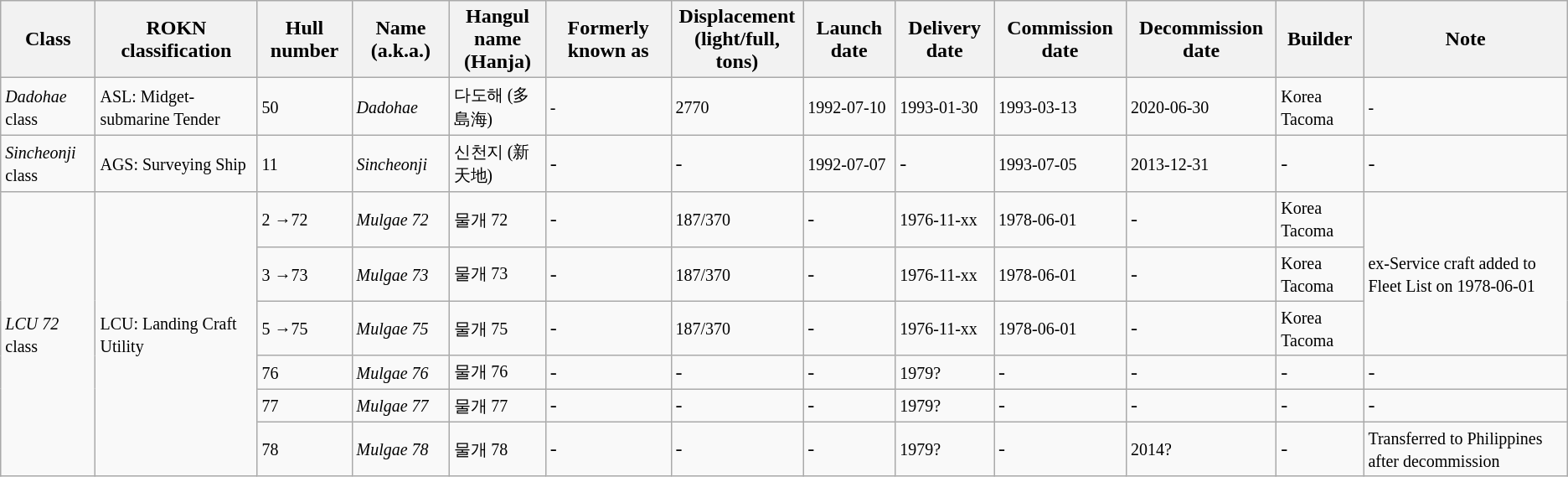<table class="wikitable">
<tr>
<th>Class</th>
<th>ROKN classification</th>
<th>Hull number</th>
<th>Name (a.k.a.)</th>
<th>Hangul name<br>(Hanja)</th>
<th>Formerly known as</th>
<th>Displacement<br>(light/full, tons)</th>
<th>Launch date</th>
<th>Delivery date</th>
<th>Commission date</th>
<th>Decommission date</th>
<th>Builder</th>
<th>Note</th>
</tr>
<tr>
<td><small><em>Dadohae</em> class</small></td>
<td><small>ASL: Midget-submarine Tender</small></td>
<td><small>50</small></td>
<td><small><em>Dadohae</em></small></td>
<td><small>다도해 (多島海)</small></td>
<td><small>-</small></td>
<td><small>2770</small></td>
<td><small>1992-07-10</small></td>
<td><small>1993-01-30</small></td>
<td><small>1993-03-13</small></td>
<td><small>2020-06-30</small></td>
<td><small>Korea Tacoma</small></td>
<td><small>-</small></td>
</tr>
<tr>
<td><small><em>Sincheonji</em> class</small></td>
<td><small>AGS: Surveying Ship</small></td>
<td><small>11</small></td>
<td><em><small>Sincheonji</small></em></td>
<td><small>신천지 (新天地)</small></td>
<td>-</td>
<td>-</td>
<td><small>1992-07-07</small></td>
<td>-</td>
<td><small>1993-07-05</small></td>
<td><small>2013-12-31</small></td>
<td>-</td>
<td>-</td>
</tr>
<tr>
<td rowspan="6"><small><em>LCU 72</em> class</small></td>
<td rowspan="6"><small>LCU: Landing Craft Utility</small></td>
<td><small>2 →72</small></td>
<td><small><em>Mulgae 72</em></small></td>
<td><small>물개 72</small></td>
<td>-</td>
<td><small>187/370</small></td>
<td>-</td>
<td><small>1976-11-xx</small></td>
<td><small>1978-06-01</small></td>
<td>-</td>
<td><small>Korea Tacoma</small></td>
<td rowspan="3"><small>ex-Service craft added to Fleet List on 1978-06-01</small></td>
</tr>
<tr>
<td><small>3 →73</small></td>
<td><small><em>Mulgae 73</em></small></td>
<td><small>물개 73</small></td>
<td>-</td>
<td><small>187/370</small></td>
<td>-</td>
<td><small>1976-11-xx</small></td>
<td><small>1978-06-01</small></td>
<td>-</td>
<td><small>Korea Tacoma</small></td>
</tr>
<tr>
<td><small>5 →75</small></td>
<td><small><em>Mulgae 75</em></small></td>
<td><small>물개 75</small></td>
<td>-</td>
<td><small>187/370</small></td>
<td>-</td>
<td><small>1976-11-xx</small></td>
<td><small>1978-06-01</small></td>
<td>-</td>
<td><small>Korea Tacoma</small></td>
</tr>
<tr>
<td><small>76</small></td>
<td><small><em>Mulgae 76</em></small></td>
<td><small>물개 76</small></td>
<td>-</td>
<td>-</td>
<td>-</td>
<td><small>1979?</small></td>
<td>-</td>
<td>-</td>
<td>-</td>
<td>-</td>
</tr>
<tr>
<td><small>77</small></td>
<td><small><em>Mulgae 77</em></small></td>
<td><small>물개 77</small></td>
<td>-</td>
<td>-</td>
<td>-</td>
<td><small>1979?</small></td>
<td>-</td>
<td>-</td>
<td>-</td>
<td>-</td>
</tr>
<tr>
<td><small>78</small></td>
<td><small><em>Mulgae 78</em></small></td>
<td><small>물개 78</small></td>
<td>-</td>
<td>-</td>
<td>-</td>
<td><small>1979?</small></td>
<td>-</td>
<td><small>2014?</small></td>
<td>-</td>
<td><small>Transferred to Philippines after decommission</small></td>
</tr>
</table>
